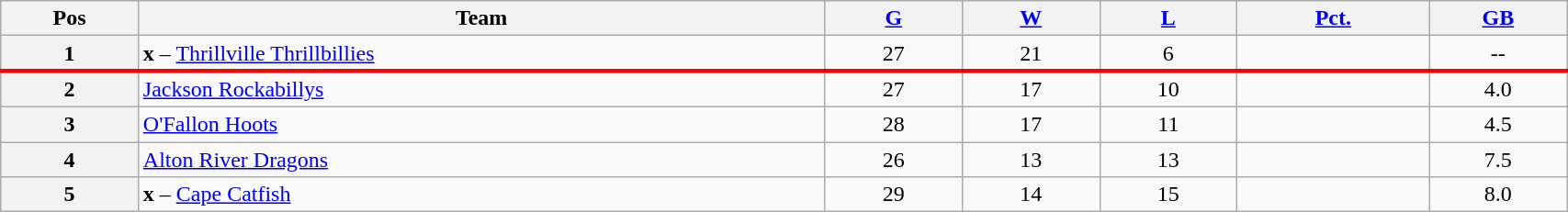<table class="wikitable plainrowheaders" width="90%" style="text-align:center;">
<tr>
<th scope="col" width="5%">Pos</th>
<th scope="col" width="25%">Team</th>
<th scope="col" width="5%"><a href='#'>G</a></th>
<th scope="col" width="5%"><a href='#'>W</a></th>
<th scope="col" width="5%"><a href='#'>L</a></th>
<th scope="col" width="7%"><a href='#'>Pct.</a></th>
<th scope="col" width="5%"><a href='#'>GB</a></th>
</tr>
<tr>
<th>1</th>
<td style="text-align:left;"><strong>x</strong> – <a href='#'>Thrillville Thrillbillies</a></td>
<td>27</td>
<td>21</td>
<td>6</td>
<td></td>
<td>--</td>
</tr>
<tr>
</tr>
<tr |- style="border-top:3px solid red;">
<th>2</th>
<td style="text-align:left;"><a href='#'>Jackson Rockabillys</a></td>
<td>27</td>
<td>17</td>
<td>10</td>
<td></td>
<td>4.0</td>
</tr>
<tr>
<th>3</th>
<td style="text-align:left;"><a href='#'>O'Fallon Hoots</a></td>
<td>28</td>
<td>17</td>
<td>11</td>
<td></td>
<td>4.5</td>
</tr>
<tr>
<th>4</th>
<td style="text-align:left;"><a href='#'>Alton River Dragons</a></td>
<td>26</td>
<td>13</td>
<td>13</td>
<td></td>
<td>7.5</td>
</tr>
<tr>
<th>5</th>
<td style="text-align:left;"><strong>x</strong> – <a href='#'>Cape Catfish</a></td>
<td>29</td>
<td>14</td>
<td>15</td>
<td></td>
<td>8.0</td>
</tr>
</table>
